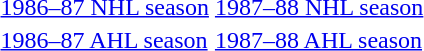<table>
<tr>
<td><a href='#'>1986–87 NHL season</a></td>
<td><a href='#'>1987–88 NHL season</a></td>
</tr>
<tr>
<td><a href='#'>1986–87 AHL season</a></td>
<td><a href='#'>1987–88 AHL season</a></td>
</tr>
<tr>
</tr>
</table>
